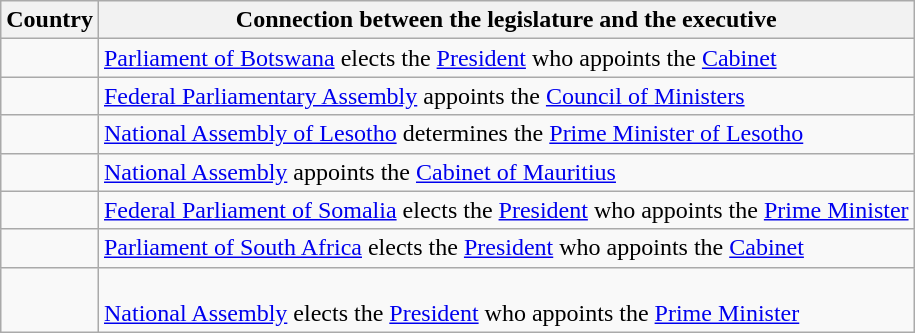<table class="wikitable">
<tr>
<th>Country</th>
<th>Connection between the legislature and the executive</th>
</tr>
<tr>
<td></td>
<td><a href='#'>Parliament of Botswana</a> elects the <a href='#'>President</a> who appoints the <a href='#'>Cabinet</a></td>
</tr>
<tr>
<td></td>
<td><a href='#'>Federal Parliamentary Assembly</a> appoints the <a href='#'>Council of Ministers</a></td>
</tr>
<tr>
<td></td>
<td><a href='#'>National Assembly of Lesotho</a> determines the <a href='#'>Prime Minister of Lesotho</a></td>
</tr>
<tr>
<td></td>
<td><a href='#'>National Assembly</a> appoints the <a href='#'>Cabinet of Mauritius</a></td>
</tr>
<tr>
<td></td>
<td><a href='#'>Federal Parliament of Somalia</a> elects the <a href='#'>President</a> who appoints the <a href='#'>Prime Minister</a></td>
</tr>
<tr>
<td></td>
<td><a href='#'>Parliament of South Africa</a> elects the <a href='#'>President</a> who appoints the <a href='#'>Cabinet</a></td>
</tr>
<tr>
<td></td>
<td><br><a href='#'>National Assembly</a> elects the <a href='#'>President</a> who appoints the <a href='#'>Prime Minister</a></td>
</tr>
</table>
